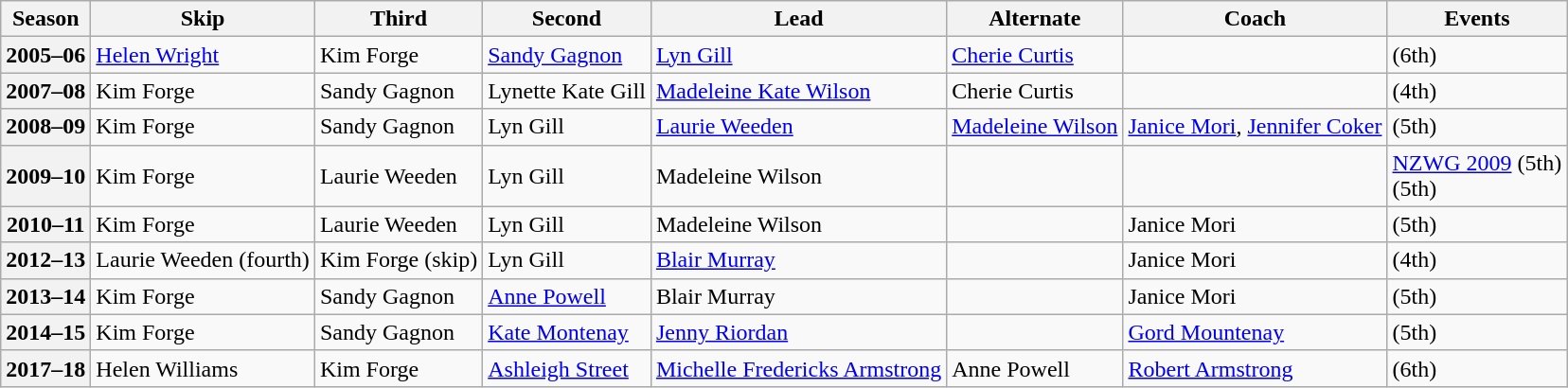<table class="wikitable">
<tr>
<th scope="col">Season</th>
<th scope="col">Skip</th>
<th scope="col">Third</th>
<th scope="col">Second</th>
<th scope="col">Lead</th>
<th scope="col">Alternate</th>
<th scope="col">Coach</th>
<th scope="col">Events</th>
</tr>
<tr>
<th scope="row">2005–06</th>
<td><a href='#'>Helen Wright</a></td>
<td>Kim Forge</td>
<td><a href='#'>Sandy Gagnon</a></td>
<td><a href='#'>Lyn Gill</a></td>
<td><a href='#'>Cherie Curtis</a></td>
<td></td>
<td> (6th)</td>
</tr>
<tr>
<th scope="row">2007–08</th>
<td>Kim Forge</td>
<td>Sandy Gagnon</td>
<td>Lynette Kate Gill</td>
<td><a href='#'>Madeleine Kate Wilson</a></td>
<td>Cherie Curtis</td>
<td></td>
<td> (4th)</td>
</tr>
<tr>
<th scope="row">2008–09</th>
<td>Kim Forge</td>
<td>Sandy Gagnon</td>
<td>Lyn Gill</td>
<td><a href='#'>Laurie Weeden</a></td>
<td><a href='#'>Madeleine Wilson</a></td>
<td><a href='#'>Janice Mori</a>, <a href='#'>Jennifer Coker</a></td>
<td> (5th)</td>
</tr>
<tr>
<th scope="row">2009–10</th>
<td>Kim Forge</td>
<td>Laurie Weeden</td>
<td>Lyn Gill</td>
<td>Madeleine Wilson</td>
<td></td>
<td></td>
<td><a href='#'>NZWG 2009</a> (5th)<br> (5th)</td>
</tr>
<tr>
<th scope="row">2010–11</th>
<td>Kim Forge</td>
<td>Laurie Weeden</td>
<td>Lyn Gill</td>
<td>Madeleine Wilson</td>
<td></td>
<td>Janice Mori</td>
<td> (5th)</td>
</tr>
<tr>
<th scope="row">2012–13</th>
<td>Laurie Weeden (fourth)</td>
<td>Kim Forge (skip)</td>
<td>Lyn Gill</td>
<td><a href='#'>Blair Murray</a></td>
<td></td>
<td>Janice Mori</td>
<td> (4th)</td>
</tr>
<tr>
<th scope="row">2013–14</th>
<td>Kim Forge</td>
<td>Sandy Gagnon</td>
<td><a href='#'>Anne Powell</a></td>
<td>Blair Murray</td>
<td></td>
<td>Janice Mori</td>
<td> (5th)</td>
</tr>
<tr>
<th scope="row">2014–15</th>
<td>Kim Forge</td>
<td>Sandy Gagnon</td>
<td><a href='#'>Kate Montenay</a></td>
<td><a href='#'>Jenny Riordan</a></td>
<td></td>
<td><a href='#'>Gord Mountenay</a></td>
<td> (5th)</td>
</tr>
<tr>
<th scope="row">2017–18</th>
<td>Helen Williams</td>
<td>Kim Forge</td>
<td><a href='#'>Ashleigh Street</a></td>
<td><a href='#'>Michelle Fredericks Armstrong</a></td>
<td>Anne Powell</td>
<td><a href='#'>Robert Armstrong</a></td>
<td> (6th)</td>
</tr>
</table>
